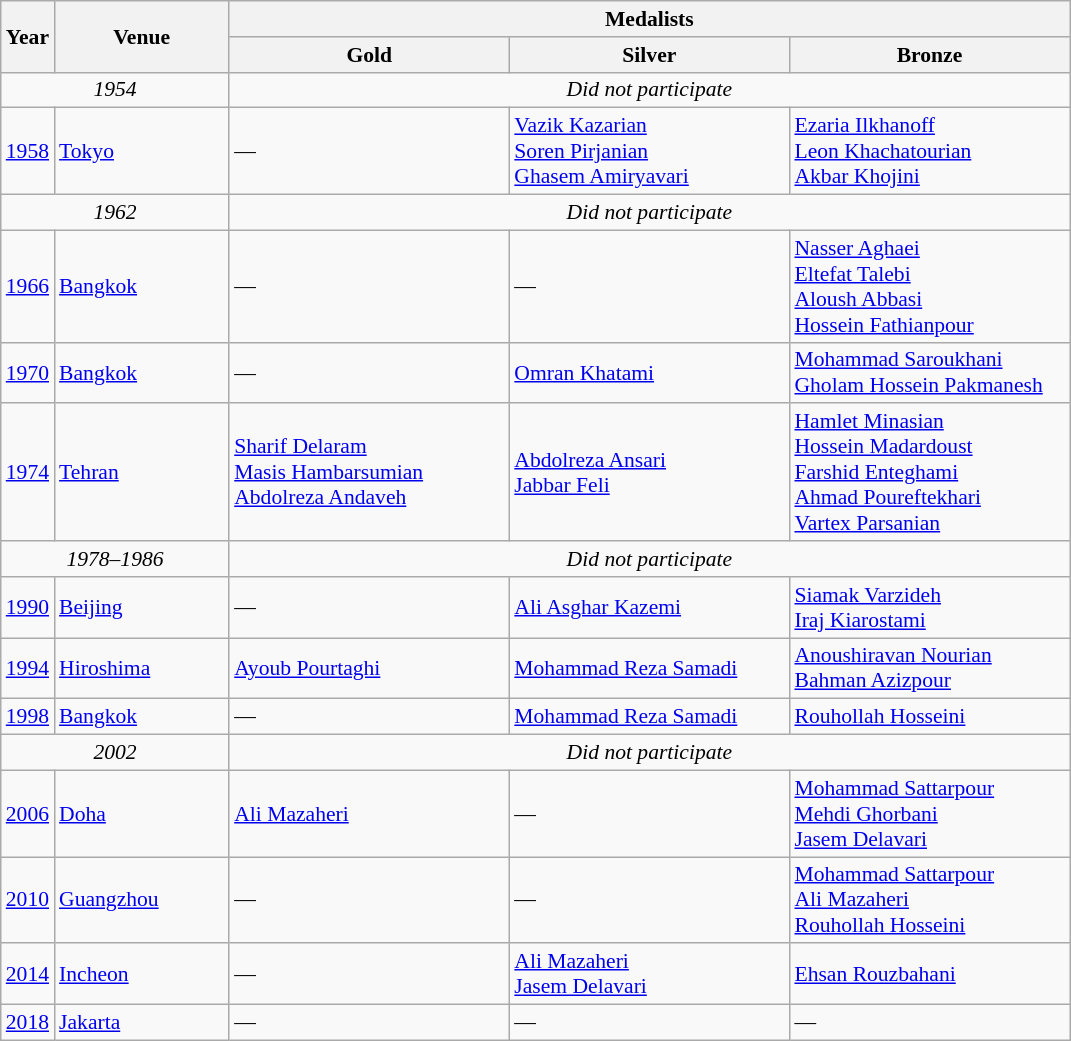<table class="wikitable" style="text-align:left; font-size:90%">
<tr>
<th rowspan=2>Year</th>
<th width=110 rowspan=2>Venue</th>
<th colspan=3>Medalists</th>
</tr>
<tr>
<th width=180 align="center">Gold</th>
<th width=180 align="center">Silver</th>
<th width=180 align="center">Bronze</th>
</tr>
<tr>
<td align="center" colspan=2><em>1954</em></td>
<td align="center" colspan=3><em>Did not participate</em></td>
</tr>
<tr>
<td><a href='#'>1958</a></td>
<td><a href='#'>Tokyo</a></td>
<td>—</td>
<td><a href='#'>Vazik Kazarian</a><br><a href='#'>Soren Pirjanian</a><br><a href='#'>Ghasem Amiryavari</a></td>
<td><a href='#'>Ezaria Ilkhanoff</a><br><a href='#'>Leon Khachatourian</a><br><a href='#'>Akbar Khojini</a></td>
</tr>
<tr>
<td align="center" colspan=2><em>1962</em></td>
<td align="center" colspan=3><em>Did not participate</em></td>
</tr>
<tr>
<td><a href='#'>1966</a></td>
<td><a href='#'>Bangkok</a></td>
<td>—</td>
<td>—</td>
<td><a href='#'>Nasser Aghaei</a><br><a href='#'>Eltefat Talebi</a><br><a href='#'>Aloush Abbasi</a><br><a href='#'>Hossein Fathianpour</a></td>
</tr>
<tr>
<td><a href='#'>1970</a></td>
<td><a href='#'>Bangkok</a></td>
<td>—</td>
<td><a href='#'>Omran Khatami</a></td>
<td><a href='#'>Mohammad Saroukhani</a><br><a href='#'>Gholam Hossein Pakmanesh</a></td>
</tr>
<tr>
<td><a href='#'>1974</a></td>
<td><a href='#'>Tehran</a></td>
<td><a href='#'>Sharif Delaram</a><br><a href='#'>Masis Hambarsumian</a><br><a href='#'>Abdolreza Andaveh</a></td>
<td><a href='#'>Abdolreza Ansari</a><br><a href='#'>Jabbar Feli</a></td>
<td><a href='#'>Hamlet Minasian</a><br><a href='#'>Hossein Madardoust</a><br><a href='#'>Farshid Enteghami</a><br><a href='#'>Ahmad Poureftekhari</a><br><a href='#'>Vartex Parsanian</a></td>
</tr>
<tr>
<td align="center" colspan=2><em>1978–1986</em></td>
<td align="center" colspan=3><em>Did not participate</em></td>
</tr>
<tr>
<td><a href='#'>1990</a></td>
<td><a href='#'>Beijing</a></td>
<td>—</td>
<td><a href='#'>Ali Asghar Kazemi</a></td>
<td><a href='#'>Siamak Varzideh</a><br><a href='#'>Iraj Kiarostami</a></td>
</tr>
<tr>
<td><a href='#'>1994</a></td>
<td><a href='#'>Hiroshima</a></td>
<td><a href='#'>Ayoub Pourtaghi</a></td>
<td><a href='#'>Mohammad Reza Samadi</a></td>
<td><a href='#'>Anoushiravan Nourian</a><br><a href='#'>Bahman Azizpour</a></td>
</tr>
<tr>
<td><a href='#'>1998</a></td>
<td><a href='#'>Bangkok</a></td>
<td>—</td>
<td><a href='#'>Mohammad Reza Samadi</a></td>
<td><a href='#'>Rouhollah Hosseini</a></td>
</tr>
<tr>
<td align="center" colspan=2><em>2002</em></td>
<td align="center" colspan=3><em>Did not participate</em></td>
</tr>
<tr>
<td><a href='#'>2006</a></td>
<td><a href='#'>Doha</a></td>
<td><a href='#'>Ali Mazaheri</a></td>
<td>—</td>
<td><a href='#'>Mohammad Sattarpour</a><br><a href='#'>Mehdi Ghorbani</a><br><a href='#'>Jasem Delavari</a></td>
</tr>
<tr>
<td><a href='#'>2010</a></td>
<td><a href='#'>Guangzhou</a></td>
<td>—</td>
<td>—</td>
<td><a href='#'>Mohammad Sattarpour</a><br><a href='#'>Ali Mazaheri</a><br><a href='#'>Rouhollah Hosseini</a></td>
</tr>
<tr>
<td><a href='#'>2014</a></td>
<td><a href='#'>Incheon</a></td>
<td>—</td>
<td><a href='#'>Ali Mazaheri</a><br><a href='#'>Jasem Delavari</a></td>
<td><a href='#'>Ehsan Rouzbahani</a></td>
</tr>
<tr>
<td><a href='#'>2018</a></td>
<td><a href='#'>Jakarta</a></td>
<td>—</td>
<td>—</td>
<td>—</td>
</tr>
</table>
